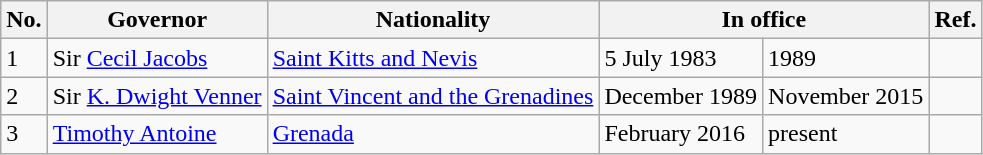<table class="wikitable">
<tr>
<th>No.</th>
<th>Governor</th>
<th>Nationality</th>
<th colspan="2">In office</th>
<th>Ref.</th>
</tr>
<tr>
<td>1</td>
<td>Sir <a href='#'>Cecil Jacobs</a></td>
<td><a href='#'>Saint Kitts and Nevis</a></td>
<td>5 July 1983</td>
<td>1989</td>
<td></td>
</tr>
<tr>
<td>2</td>
<td>Sir <a href='#'>K. Dwight Venner</a></td>
<td><a href='#'>Saint Vincent and the Grenadines</a></td>
<td>December 1989</td>
<td>November 2015</td>
<td></td>
</tr>
<tr>
<td>3</td>
<td><a href='#'>Timothy Antoine</a></td>
<td><a href='#'>Grenada</a></td>
<td>February 2016</td>
<td>present</td>
<td></td>
</tr>
</table>
